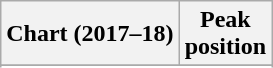<table class="wikitable sortable plainrowheaders">
<tr>
<th>Chart (2017–18)</th>
<th>Peak <br> position</th>
</tr>
<tr>
</tr>
<tr>
</tr>
</table>
